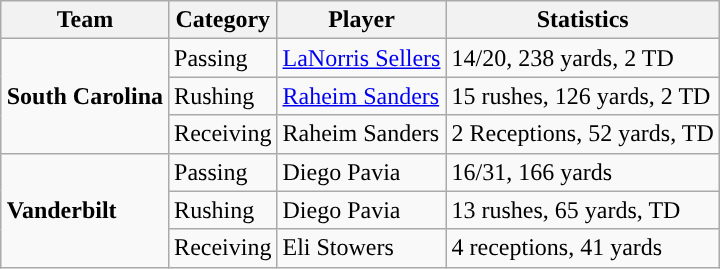<table class="wikitable" style="float: right;">
<tr>
<th>Team</th>
<th>Category</th>
<th>Player</th>
<th>Statistics</th>
</tr>
<tr>
<td rowspan=3><strong>South Carolina</strong></td>
<td>Passing</td>
<td><a href='#'>LaNorris Sellers</a></td>
<td>14/20, 238 yards, 2 TD</td>
</tr>
<tr>
<td>Rushing</td>
<td><a href='#'>Raheim Sanders</a></td>
<td>15 rushes, 126 yards, 2 TD</td>
</tr>
<tr>
<td>Receiving</td>
<td>Raheim Sanders</td>
<td>2 Receptions, 52 yards, TD</td>
</tr>
<tr>
<td rowspan=3><strong>Vanderbilt</strong></td>
<td>Passing</td>
<td>Diego Pavia</td>
<td>16/31, 166 yards</td>
</tr>
<tr>
<td>Rushing</td>
<td>Diego Pavia</td>
<td>13 rushes, 65 yards, TD</td>
</tr>
<tr>
<td>Receiving</td>
<td>Eli Stowers</td>
<td>4 receptions, 41 yards</td>
</tr>
</table>
